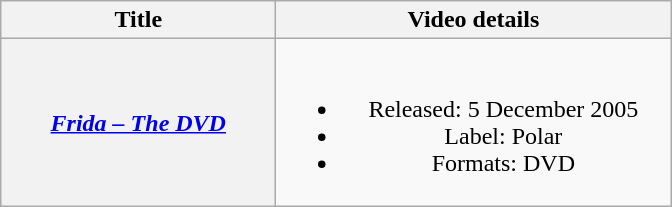<table class="wikitable plainrowheaders" style="text-align:center;" border="1">
<tr>
<th scope="col" style="width:11em;">Title</th>
<th scope="col" style="width:16em;">Video details</th>
</tr>
<tr>
<th scope="row"><em><a href='#'>Frida – The DVD</a></em></th>
<td><br><ul><li>Released: 5 December 2005</li><li>Label: Polar</li><li>Formats: DVD</li></ul></td>
</tr>
</table>
